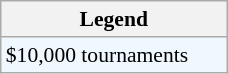<table class="wikitable"  style="font-size:90%; width:12%;">
<tr>
<th>Legend</th>
</tr>
<tr style="background:#f0f8ff;">
<td>$10,000 tournaments</td>
</tr>
</table>
